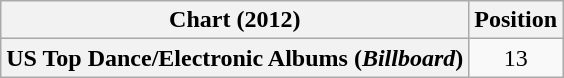<table class="wikitable plainrowheaders">
<tr>
<th scope="col">Chart (2012)</th>
<th scope="col">Position</th>
</tr>
<tr>
<th scope="row">US Top Dance/Electronic Albums (<em>Billboard</em>)</th>
<td align="center">13</td>
</tr>
</table>
